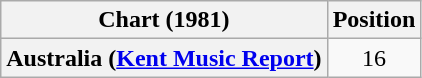<table class="wikitable sortable plainrowheaders" style="text-align:center">
<tr>
<th>Chart (1981)</th>
<th>Position</th>
</tr>
<tr>
<th scope="row">Australia (<a href='#'>Kent Music Report</a>)</th>
<td>16</td>
</tr>
</table>
